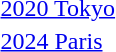<table>
<tr>
<td><a href='#'>2020 Tokyo</a><br></td>
<td></td>
<td></td>
<td></td>
</tr>
<tr>
<td><a href='#'>2024 Paris</a> <br></td>
<td></td>
<td></td>
<td></td>
</tr>
<tr>
</tr>
</table>
